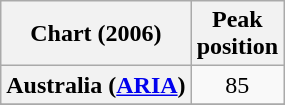<table class="wikitable sortable plainrowheaders" style="text-align:center">
<tr>
<th>Chart (2006)</th>
<th>Peak<br>position</th>
</tr>
<tr>
<th scope="row">Australia (<a href='#'>ARIA</a>)<br></th>
<td>85</td>
</tr>
<tr>
</tr>
<tr>
</tr>
<tr>
</tr>
<tr>
</tr>
<tr>
</tr>
<tr>
</tr>
<tr>
</tr>
</table>
